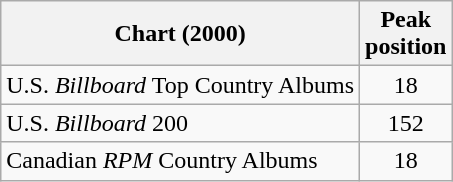<table class="wikitable">
<tr>
<th>Chart (2000)</th>
<th>Peak<br>position</th>
</tr>
<tr>
<td>U.S. <em>Billboard</em> Top Country Albums</td>
<td align="center">18</td>
</tr>
<tr>
<td>U.S. <em>Billboard</em> 200</td>
<td align="center">152</td>
</tr>
<tr>
<td>Canadian <em>RPM</em> Country Albums</td>
<td align="center">18</td>
</tr>
</table>
